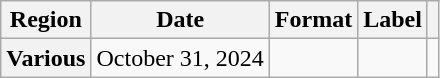<table class="wikitable plainrowheaders">
<tr>
<th scope="col">Region</th>
<th scope="col">Date</th>
<th scope="col">Format</th>
<th scope="col">Label</th>
<th scope="col"></th>
</tr>
<tr>
<th scope="row">Various</th>
<td>October 31, 2024</td>
<td></td>
<td></td>
<td style="text-align:center"></td>
</tr>
</table>
